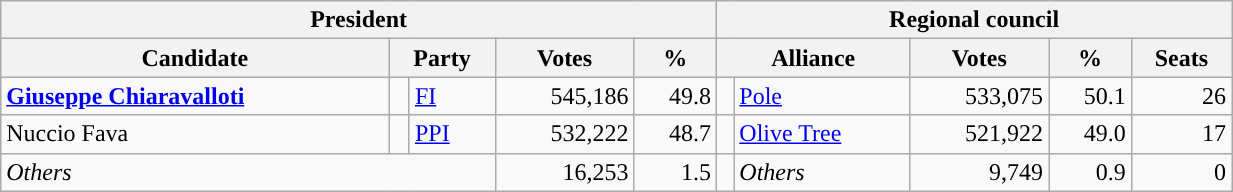<table class="wikitable" style="text-align:right; style="width=65%">
<tr>
<th colspan="5">President</th>
<th colspan="7">Regional council</th>
</tr>
<tr>
<th>Candidate</th>
<th colspan="2">Party</th>
<th>Votes</th>
<th>%</th>
<th colspan="2">Alliance</th>
<th>Votes</th>
<th>%</th>
<th>Seats</th>
</tr>
<tr>
<td style="text-align:left"><strong><a href='#'>Giuseppe Chiaravalloti</a></strong></td>
<td></td>
<td style="text-align:left"><a href='#'>FI</a></td>
<td>545,186</td>
<td>49.8</td>
<td></td>
<td style="text-align:left"><a href='#'>Pole</a></td>
<td>533,075</td>
<td>50.1</td>
<td>26</td>
</tr>
<tr>
<td style="text-align:left">Nuccio Fava</td>
<td></td>
<td style="text-align:left"><a href='#'>PPI</a></td>
<td>532,222</td>
<td>48.7</td>
<td></td>
<td style="text-align:left"><a href='#'>Olive Tree</a></td>
<td>521,922</td>
<td>49.0</td>
<td>17</td>
</tr>
<tr>
<td colspan="3" style="text-align:left"><em>Others</em></td>
<td>16,253</td>
<td>1.5</td>
<td></td>
<td style="text-align:left"><em>Others</em></td>
<td>9,749</td>
<td>0.9</td>
<td>0</td>
</tr>
</table>
